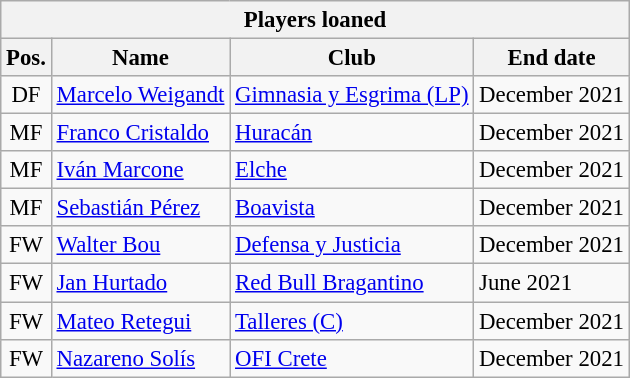<table class="wikitable" style="font-size:95%;">
<tr>
<th colspan="6">Players loaned</th>
</tr>
<tr>
<th>Pos.</th>
<th>Name</th>
<th>Club</th>
<th>End date</th>
</tr>
<tr>
<td align="center">DF</td>
<td> <a href='#'>Marcelo Weigandt</a></td>
<td> <a href='#'>Gimnasia y Esgrima (LP)</a></td>
<td>December 2021</td>
</tr>
<tr>
<td align="center">MF</td>
<td> <a href='#'>Franco Cristaldo</a></td>
<td> <a href='#'>Huracán</a></td>
<td>December 2021</td>
</tr>
<tr>
<td align="center">MF</td>
<td> <a href='#'>Iván Marcone</a></td>
<td> <a href='#'>Elche</a></td>
<td>December 2021</td>
</tr>
<tr>
<td align="center">MF</td>
<td> <a href='#'>Sebastián Pérez</a></td>
<td> <a href='#'>Boavista</a></td>
<td>December 2021</td>
</tr>
<tr>
<td align="center">FW</td>
<td> <a href='#'>Walter Bou</a></td>
<td> <a href='#'>Defensa y Justicia</a></td>
<td>December 2021</td>
</tr>
<tr>
<td align="center">FW</td>
<td> <a href='#'>Jan Hurtado</a></td>
<td> <a href='#'>Red Bull Bragantino</a></td>
<td>June 2021</td>
</tr>
<tr>
<td align="center">FW</td>
<td> <a href='#'>Mateo Retegui</a></td>
<td> <a href='#'>Talleres (C)</a></td>
<td>December 2021</td>
</tr>
<tr>
<td align="center">FW</td>
<td> <a href='#'>Nazareno Solís</a></td>
<td> <a href='#'>OFI Crete</a></td>
<td>December 2021</td>
</tr>
</table>
